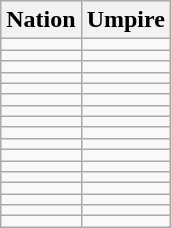<table class="wikitable sortable">
<tr>
<th>Nation</th>
<th>Umpire</th>
</tr>
<tr>
<td></td>
<td></td>
</tr>
<tr>
<td></td>
<td></td>
</tr>
<tr>
<td></td>
<td></td>
</tr>
<tr>
<td></td>
<td></td>
</tr>
<tr>
<td></td>
<td></td>
</tr>
<tr>
<td></td>
<td></td>
</tr>
<tr>
<td></td>
<td></td>
</tr>
<tr>
<td></td>
<td></td>
</tr>
<tr>
<td></td>
<td></td>
</tr>
<tr>
<td></td>
<td></td>
</tr>
<tr>
<td></td>
<td></td>
</tr>
<tr>
<td></td>
<td></td>
</tr>
<tr>
<td></td>
<td></td>
</tr>
<tr>
<td></td>
<td></td>
</tr>
<tr>
<td></td>
<td></td>
</tr>
<tr>
<td></td>
<td></td>
</tr>
<tr>
<td></td>
<td></td>
</tr>
</table>
